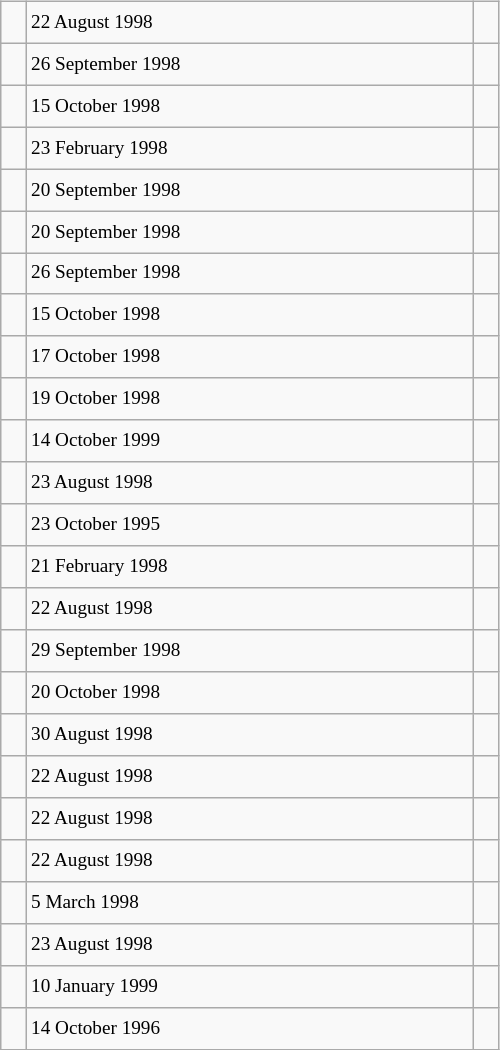<table class="wikitable" style="font-size: 80%; float: left; width: 26em; margin-right: 1em; height: 700px">
<tr>
<td></td>
<td>22 August 1998</td>
<td></td>
</tr>
<tr>
<td></td>
<td>26 September 1998</td>
<td></td>
</tr>
<tr>
<td></td>
<td>15 October 1998</td>
<td></td>
</tr>
<tr>
<td></td>
<td>23 February 1998</td>
<td></td>
</tr>
<tr>
<td></td>
<td>20 September 1998</td>
<td></td>
</tr>
<tr>
<td></td>
<td>20 September 1998</td>
<td></td>
</tr>
<tr>
<td></td>
<td>26 September 1998</td>
<td></td>
</tr>
<tr>
<td></td>
<td>15 October 1998</td>
<td></td>
</tr>
<tr>
<td></td>
<td>17 October 1998</td>
<td></td>
</tr>
<tr>
<td></td>
<td>19 October 1998</td>
<td></td>
</tr>
<tr>
<td></td>
<td>14 October 1999</td>
<td></td>
</tr>
<tr>
<td></td>
<td>23 August 1998</td>
<td></td>
</tr>
<tr>
<td></td>
<td>23 October 1995</td>
<td></td>
</tr>
<tr>
<td></td>
<td>21 February 1998</td>
<td></td>
</tr>
<tr>
<td></td>
<td>22 August 1998</td>
<td></td>
</tr>
<tr>
<td></td>
<td>29 September 1998</td>
<td></td>
</tr>
<tr>
<td></td>
<td>20 October 1998</td>
<td></td>
</tr>
<tr>
<td></td>
<td>30 August 1998</td>
<td></td>
</tr>
<tr>
<td></td>
<td>22 August 1998</td>
<td></td>
</tr>
<tr>
<td></td>
<td>22 August 1998</td>
<td></td>
</tr>
<tr>
<td></td>
<td>22 August 1998</td>
<td></td>
</tr>
<tr>
<td></td>
<td>5 March 1998</td>
<td></td>
</tr>
<tr>
<td></td>
<td>23 August 1998</td>
<td></td>
</tr>
<tr>
<td></td>
<td>10 January 1999</td>
<td></td>
</tr>
<tr>
<td></td>
<td>14 October 1996</td>
<td></td>
</tr>
</table>
